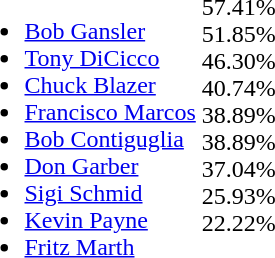<table>
<tr>
<td valign="top"><br><ul><li><a href='#'>Bob Gansler</a></li><li><a href='#'>Tony DiCicco</a></li><li><a href='#'>Chuck Blazer</a></li><li><a href='#'>Francisco Marcos</a></li><li><a href='#'>Bob Contiguglia</a></li><li><a href='#'>Don Garber</a></li><li><a href='#'>Sigi Schmid</a></li><li><a href='#'>Kevin Payne</a></li><li><a href='#'>Fritz Marth</a></li></ul></td>
<td valign="top"><br>57.41%<br>
51.85%<br>
46.30%<br>
40.74%<br>
38.89%<br>
38.89%<br>
37.04%<br>
25.93%<br>
22.22%<br></td>
</tr>
</table>
